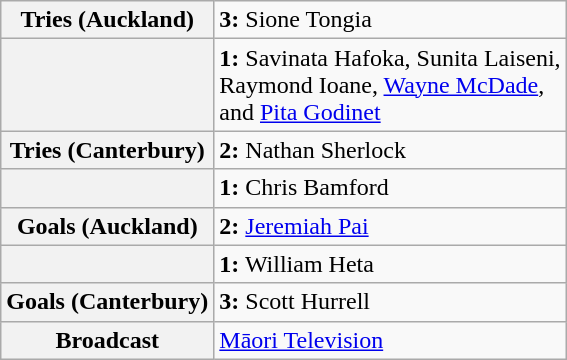<table class="wikitable">
<tr>
<th>Tries (Auckland)</th>
<td><strong>3:</strong> Sione Tongia</td>
</tr>
<tr>
<th></th>
<td><strong>1:</strong> Savinata Hafoka, Sunita Laiseni,<br> Raymond Ioane, <a href='#'>Wayne McDade</a>,<br>and <a href='#'>Pita Godinet</a></td>
</tr>
<tr>
<th>Tries (Canterbury)</th>
<td><strong>2:</strong> Nathan Sherlock</td>
</tr>
<tr>
<th></th>
<td><strong>1:</strong> Chris Bamford</td>
</tr>
<tr>
<th>Goals (Auckland)</th>
<td><strong>2:</strong> <a href='#'>Jeremiah Pai</a></td>
</tr>
<tr>
<th></th>
<td><strong>1:</strong> William Heta</td>
</tr>
<tr>
<th>Goals (Canterbury)</th>
<td><strong>3:</strong> Scott Hurrell</td>
</tr>
<tr>
<th>Broadcast</th>
<td><a href='#'>Māori Television</a></td>
</tr>
</table>
